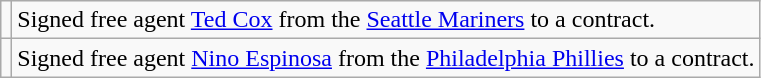<table class="wikitable">
<tr>
<td></td>
<td>Signed free agent <a href='#'>Ted Cox</a> from the <a href='#'>Seattle Mariners</a> to a contract.</td>
</tr>
<tr>
<td></td>
<td>Signed free agent <a href='#'>Nino Espinosa</a> from the <a href='#'>Philadelphia Phillies</a> to a contract.</td>
</tr>
</table>
